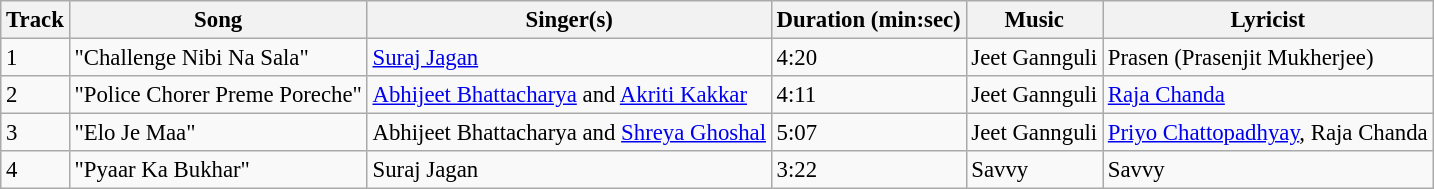<table class="wikitable" style="font-size:95%;">
<tr>
<th>Track</th>
<th>Song</th>
<th>Singer(s)</th>
<th>Duration (min:sec)</th>
<th>Music</th>
<th>Lyricist</th>
</tr>
<tr>
<td>1</td>
<td>"Challenge Nibi Na Sala"</td>
<td><a href='#'>Suraj Jagan</a></td>
<td>4:20</td>
<td>Jeet Gannguli</td>
<td>Prasen (Prasenjit Mukherjee)</td>
</tr>
<tr>
<td>2</td>
<td>"Police Chorer Preme Poreche"</td>
<td><a href='#'>Abhijeet Bhattacharya</a> and <a href='#'>Akriti Kakkar</a></td>
<td>4:11</td>
<td>Jeet Gannguli</td>
<td><a href='#'>Raja Chanda</a></td>
</tr>
<tr>
<td>3</td>
<td>"Elo Je Maa"</td>
<td>Abhijeet Bhattacharya and <a href='#'>Shreya Ghoshal</a></td>
<td>5:07</td>
<td>Jeet Gannguli</td>
<td><a href='#'>Priyo Chattopadhyay</a>, Raja Chanda</td>
</tr>
<tr>
<td>4</td>
<td>"Pyaar Ka Bukhar"</td>
<td>Suraj Jagan</td>
<td>3:22</td>
<td>Savvy</td>
<td>Savvy</td>
</tr>
</table>
